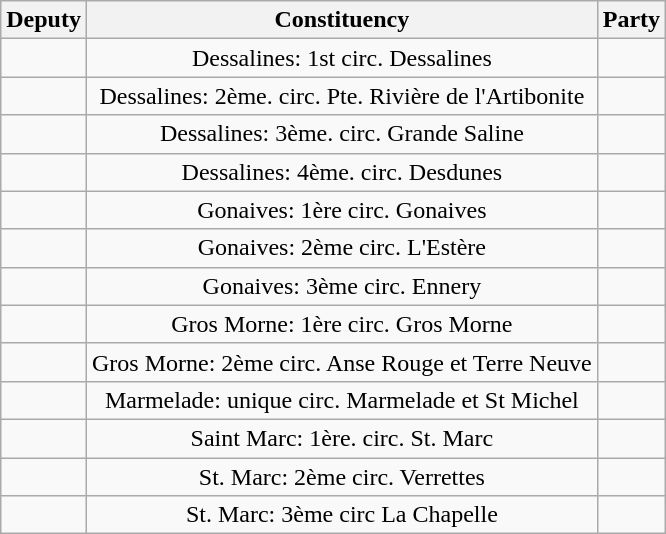<table class="wikitable" style="text-align:center;">
<tr>
<th>Deputy</th>
<th>Constituency</th>
<th>Party</th>
</tr>
<tr>
<td></td>
<td>Dessalines: 1st circ. Dessalines</td>
<td></td>
</tr>
<tr>
<td></td>
<td>Dessalines: 2ème. circ. Pte. Rivière de l'Artibonite</td>
<td></td>
</tr>
<tr>
<td></td>
<td>Dessalines: 3ème. circ. Grande Saline</td>
<td></td>
</tr>
<tr>
<td></td>
<td>Dessalines: 4ème. circ. Desdunes</td>
<td></td>
</tr>
<tr>
<td></td>
<td>Gonaives: 1ère circ. Gonaives</td>
<td></td>
</tr>
<tr>
<td></td>
<td>Gonaives: 2ème circ. L'Estère</td>
<td></td>
</tr>
<tr>
<td></td>
<td>Gonaives: 3ème circ. Ennery</td>
<td></td>
</tr>
<tr>
<td></td>
<td>Gros Morne: 1ère circ. Gros Morne</td>
<td></td>
</tr>
<tr>
<td></td>
<td>Gros Morne: 2ème circ. Anse Rouge et Terre Neuve</td>
<td></td>
</tr>
<tr>
<td></td>
<td>Marmelade: unique circ. Marmelade et St Michel</td>
<td></td>
</tr>
<tr>
<td></td>
<td>Saint Marc: 1ère. circ. St. Marc</td>
<td></td>
</tr>
<tr>
<td></td>
<td>St. Marc: 2ème circ. Verrettes</td>
<td></td>
</tr>
<tr>
<td></td>
<td>St. Marc: 3ème circ La Chapelle</td>
<td></td>
</tr>
</table>
